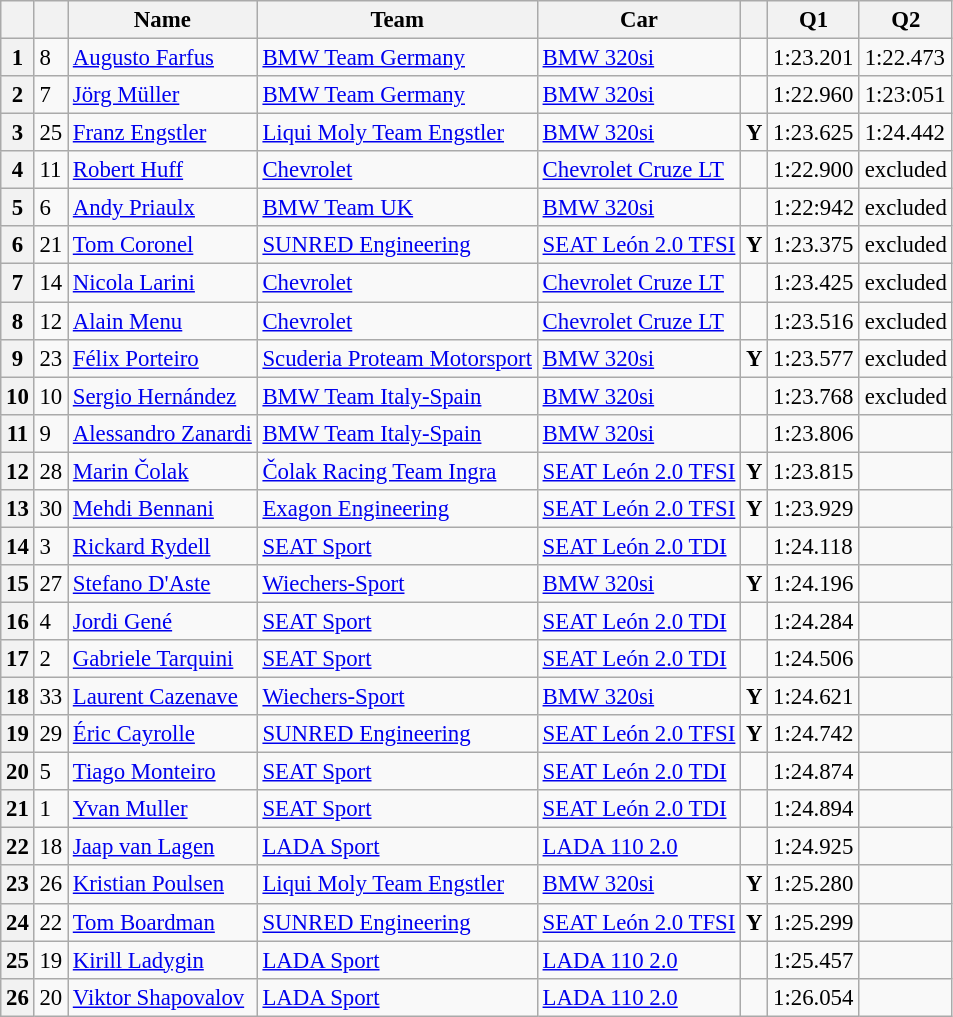<table class="wikitable sortable" style="font-size: 95%;">
<tr>
<th></th>
<th></th>
<th>Name</th>
<th>Team</th>
<th>Car</th>
<th></th>
<th>Q1</th>
<th>Q2</th>
</tr>
<tr>
<th>1</th>
<td>8</td>
<td> <a href='#'>Augusto Farfus</a></td>
<td><a href='#'>BMW Team Germany</a></td>
<td><a href='#'>BMW 320si</a></td>
<td></td>
<td>1:23.201</td>
<td>1:22.473</td>
</tr>
<tr>
<th>2</th>
<td>7</td>
<td> <a href='#'>Jörg Müller</a></td>
<td><a href='#'>BMW Team Germany</a></td>
<td><a href='#'>BMW 320si</a></td>
<td></td>
<td>1:22.960</td>
<td>1:23:051</td>
</tr>
<tr>
<th>3</th>
<td>25</td>
<td> <a href='#'>Franz Engstler</a></td>
<td><a href='#'>Liqui Moly Team Engstler</a></td>
<td><a href='#'>BMW 320si</a></td>
<td align=center><strong><span>Y</span></strong></td>
<td>1:23.625</td>
<td>1:24.442</td>
</tr>
<tr>
<th>4</th>
<td>11</td>
<td> <a href='#'>Robert Huff</a></td>
<td><a href='#'>Chevrolet</a></td>
<td><a href='#'>Chevrolet Cruze LT</a></td>
<td></td>
<td>1:22.900</td>
<td>excluded</td>
</tr>
<tr>
<th>5</th>
<td>6</td>
<td> <a href='#'>Andy Priaulx</a></td>
<td><a href='#'>BMW Team UK</a></td>
<td><a href='#'>BMW 320si</a></td>
<td></td>
<td>1:22:942</td>
<td>excluded</td>
</tr>
<tr>
<th>6</th>
<td>21</td>
<td> <a href='#'>Tom Coronel</a></td>
<td><a href='#'>SUNRED Engineering</a></td>
<td><a href='#'>SEAT León 2.0 TFSI</a></td>
<td align=center><strong><span>Y</span></strong></td>
<td>1:23.375</td>
<td>excluded</td>
</tr>
<tr>
<th>7</th>
<td>14</td>
<td> <a href='#'>Nicola Larini</a></td>
<td><a href='#'>Chevrolet</a></td>
<td><a href='#'>Chevrolet Cruze LT</a></td>
<td></td>
<td>1:23.425</td>
<td>excluded</td>
</tr>
<tr>
<th>8</th>
<td>12</td>
<td> <a href='#'>Alain Menu</a></td>
<td><a href='#'>Chevrolet</a></td>
<td><a href='#'>Chevrolet Cruze LT</a></td>
<td></td>
<td>1:23.516</td>
<td>excluded</td>
</tr>
<tr>
<th>9</th>
<td>23</td>
<td> <a href='#'>Félix Porteiro</a></td>
<td><a href='#'>Scuderia Proteam Motorsport</a></td>
<td><a href='#'>BMW 320si</a></td>
<td align=center><strong><span>Y</span></strong></td>
<td>1:23.577</td>
<td>excluded</td>
</tr>
<tr>
<th>10</th>
<td>10</td>
<td> <a href='#'>Sergio Hernández</a></td>
<td><a href='#'>BMW Team Italy-Spain</a></td>
<td><a href='#'>BMW 320si</a></td>
<td></td>
<td>1:23.768</td>
<td>excluded</td>
</tr>
<tr>
<th>11</th>
<td>9</td>
<td> <a href='#'>Alessandro Zanardi</a></td>
<td><a href='#'>BMW Team Italy-Spain</a></td>
<td><a href='#'>BMW 320si</a></td>
<td></td>
<td>1:23.806</td>
<td></td>
</tr>
<tr>
<th>12</th>
<td>28</td>
<td> <a href='#'>Marin Čolak</a></td>
<td><a href='#'>Čolak Racing Team Ingra</a></td>
<td><a href='#'>SEAT León 2.0 TFSI</a></td>
<td align=center><strong><span>Y</span></strong></td>
<td>1:23.815</td>
<td></td>
</tr>
<tr>
<th>13</th>
<td>30</td>
<td> <a href='#'>Mehdi Bennani</a></td>
<td><a href='#'>Exagon Engineering</a></td>
<td><a href='#'>SEAT León 2.0 TFSI</a></td>
<td align=center><strong><span>Y</span></strong></td>
<td>1:23.929</td>
<td></td>
</tr>
<tr>
<th>14</th>
<td>3</td>
<td> <a href='#'>Rickard Rydell</a></td>
<td><a href='#'>SEAT Sport</a></td>
<td><a href='#'>SEAT León 2.0 TDI</a></td>
<td></td>
<td>1:24.118</td>
<td></td>
</tr>
<tr>
<th>15</th>
<td>27</td>
<td> <a href='#'>Stefano D'Aste</a></td>
<td><a href='#'>Wiechers-Sport</a></td>
<td><a href='#'>BMW 320si</a></td>
<td align=center><strong><span>Y</span></strong></td>
<td>1:24.196</td>
<td></td>
</tr>
<tr>
<th>16</th>
<td>4</td>
<td> <a href='#'>Jordi Gené</a></td>
<td><a href='#'>SEAT Sport</a></td>
<td><a href='#'>SEAT León 2.0 TDI</a></td>
<td></td>
<td>1:24.284</td>
<td></td>
</tr>
<tr>
<th>17</th>
<td>2</td>
<td> <a href='#'>Gabriele Tarquini</a></td>
<td><a href='#'>SEAT Sport</a></td>
<td><a href='#'>SEAT León 2.0 TDI</a></td>
<td></td>
<td>1:24.506</td>
<td></td>
</tr>
<tr>
<th>18</th>
<td>33</td>
<td> <a href='#'>Laurent Cazenave</a></td>
<td><a href='#'>Wiechers-Sport</a></td>
<td><a href='#'>BMW 320si</a></td>
<td align=center><strong><span>Y</span></strong></td>
<td>1:24.621</td>
<td></td>
</tr>
<tr>
<th>19</th>
<td>29</td>
<td> <a href='#'>Éric Cayrolle</a></td>
<td><a href='#'>SUNRED Engineering</a></td>
<td><a href='#'>SEAT León 2.0 TFSI</a></td>
<td align=center><strong><span>Y</span></strong></td>
<td>1:24.742</td>
<td></td>
</tr>
<tr>
<th>20</th>
<td>5</td>
<td> <a href='#'>Tiago Monteiro</a></td>
<td><a href='#'>SEAT Sport</a></td>
<td><a href='#'>SEAT León 2.0 TDI</a></td>
<td></td>
<td>1:24.874</td>
<td></td>
</tr>
<tr>
<th>21</th>
<td>1</td>
<td> <a href='#'>Yvan Muller</a></td>
<td><a href='#'>SEAT Sport</a></td>
<td><a href='#'>SEAT León 2.0 TDI</a></td>
<td></td>
<td>1:24.894</td>
<td></td>
</tr>
<tr>
<th>22</th>
<td>18</td>
<td> <a href='#'>Jaap van Lagen</a></td>
<td><a href='#'>LADA Sport</a></td>
<td><a href='#'>LADA 110 2.0</a></td>
<td></td>
<td>1:24.925</td>
<td></td>
</tr>
<tr>
<th>23</th>
<td>26</td>
<td> <a href='#'>Kristian Poulsen</a></td>
<td><a href='#'>Liqui Moly Team Engstler</a></td>
<td><a href='#'>BMW 320si</a></td>
<td align=center><strong><span>Y</span></strong></td>
<td>1:25.280</td>
<td></td>
</tr>
<tr>
<th>24</th>
<td>22</td>
<td> <a href='#'>Tom Boardman</a></td>
<td><a href='#'>SUNRED Engineering</a></td>
<td><a href='#'>SEAT León 2.0 TFSI</a></td>
<td align=center><strong><span>Y</span></strong></td>
<td>1:25.299</td>
<td></td>
</tr>
<tr>
<th>25</th>
<td>19</td>
<td> <a href='#'>Kirill Ladygin</a></td>
<td><a href='#'>LADA Sport</a></td>
<td><a href='#'>LADA 110 2.0</a></td>
<td></td>
<td>1:25.457</td>
<td></td>
</tr>
<tr>
<th>26</th>
<td>20</td>
<td> <a href='#'>Viktor Shapovalov</a></td>
<td><a href='#'>LADA Sport</a></td>
<td><a href='#'>LADA 110 2.0</a></td>
<td></td>
<td>1:26.054</td>
<td></td>
</tr>
</table>
